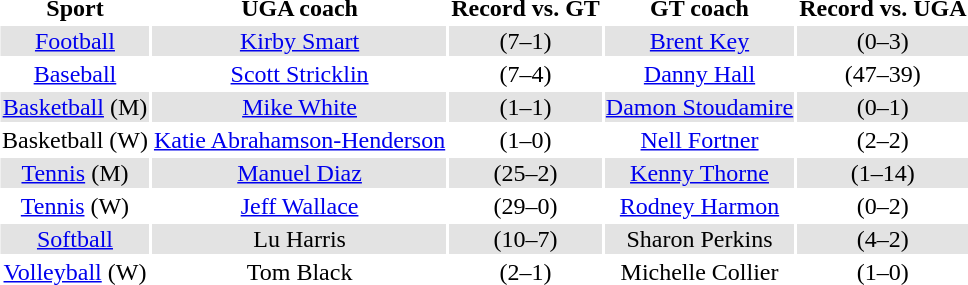<table id="toc" style="float:right; margin-left: 1em; margin-bottom: 1em; text-align: center">
<tr>
<th>Sport</th>
<th>UGA coach</th>
<th>Record vs. GT</th>
<th>GT coach</th>
<th>Record vs. UGA</th>
</tr>
<tr style="background: #e3e3e3;">
<td><a href='#'>Football</a></td>
<td><a href='#'>Kirby Smart</a></td>
<td>(7–1)</td>
<td><a href='#'>Brent Key</a></td>
<td>(0–3)</td>
</tr>
<tr>
<td><a href='#'>Baseball</a></td>
<td><a href='#'>Scott Stricklin</a></td>
<td>(7–4)</td>
<td><a href='#'>Danny Hall</a></td>
<td>(47–39)</td>
</tr>
<tr style="background: #e3e3e3;">
<td><a href='#'>Basketball</a> (M)</td>
<td><a href='#'>Mike White</a></td>
<td>(1–1)</td>
<td><a href='#'>Damon Stoudamire</a></td>
<td>(0–1)</td>
</tr>
<tr>
<td>Basketball (W)</td>
<td><a href='#'>Katie Abrahamson-Henderson</a></td>
<td>(1–0)</td>
<td><a href='#'>Nell Fortner</a></td>
<td>(2–2)</td>
</tr>
<tr style="background: #e3e3e3;">
<td><a href='#'>Tennis</a> (M)</td>
<td><a href='#'>Manuel Diaz</a></td>
<td>(25–2)</td>
<td><a href='#'>Kenny Thorne</a></td>
<td>(1–14)</td>
</tr>
<tr>
<td><a href='#'>Tennis</a> (W)</td>
<td><a href='#'>Jeff Wallace</a></td>
<td>(29–0)</td>
<td><a href='#'>Rodney Harmon</a></td>
<td>(0–2)</td>
</tr>
<tr style="background: #e3e3e3;">
<td><a href='#'>Softball</a></td>
<td>Lu Harris</td>
<td>(10–7)</td>
<td>Sharon Perkins</td>
<td>(4–2)</td>
</tr>
<tr>
<td><a href='#'>Volleyball</a> (W)</td>
<td>Tom Black</td>
<td>(2–1)</td>
<td>Michelle Collier</td>
<td>(1–0)</td>
</tr>
</table>
